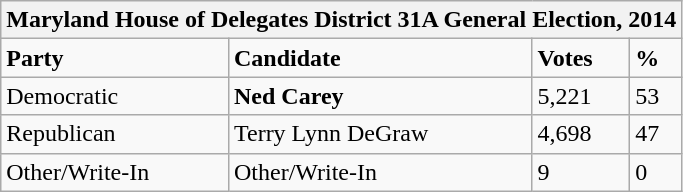<table class="wikitable">
<tr>
<th colspan="4">Maryland House of Delegates District 31A General Election, 2014</th>
</tr>
<tr>
<td><strong>Party</strong></td>
<td><strong>Candidate</strong></td>
<td><strong>Votes</strong></td>
<td><strong>%</strong></td>
</tr>
<tr>
<td>Democratic</td>
<td><strong>Ned Carey</strong></td>
<td>5,221</td>
<td>53</td>
</tr>
<tr>
<td>Republican</td>
<td>Terry Lynn DeGraw</td>
<td>4,698</td>
<td>47</td>
</tr>
<tr>
<td>Other/Write-In</td>
<td>Other/Write-In</td>
<td>9</td>
<td>0</td>
</tr>
</table>
